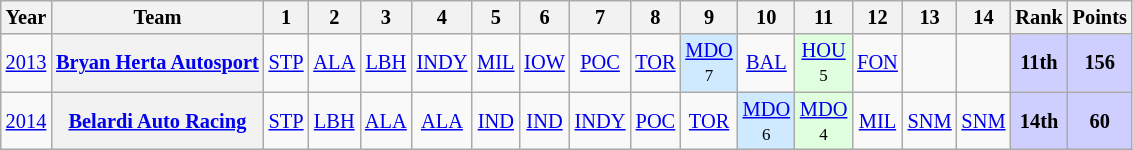<table class="wikitable" style="text-align:center; font-size:85%">
<tr>
<th>Year</th>
<th>Team</th>
<th>1</th>
<th>2</th>
<th>3</th>
<th>4</th>
<th>5</th>
<th>6</th>
<th>7</th>
<th>8</th>
<th>9</th>
<th>10</th>
<th>11</th>
<th>12</th>
<th>13</th>
<th>14</th>
<th>Rank</th>
<th>Points</th>
</tr>
<tr>
<td><a href='#'>2013</a></td>
<th nowrap><a href='#'>Bryan Herta Autosport</a></th>
<td><a href='#'>STP</a></td>
<td><a href='#'>ALA</a></td>
<td><a href='#'>LBH</a></td>
<td><a href='#'>INDY</a></td>
<td><a href='#'>MIL</a></td>
<td><a href='#'>IOW</a></td>
<td><a href='#'>POC</a></td>
<td><a href='#'>TOR</a></td>
<td style="background:#CFEAFF;"><a href='#'>MDO</a><br><small>7</small></td>
<td><a href='#'>BAL</a></td>
<td style="background:#DFFFDF;"><a href='#'>HOU</a><br><small>5</small></td>
<td><a href='#'>FON</a></td>
<td></td>
<td></td>
<td style="background:#CFCFFF;"><strong>11th</strong></td>
<td style="background:#CFCFFF;"><strong>156</strong></td>
</tr>
<tr>
<td><a href='#'>2014</a></td>
<th nowrap><a href='#'>Belardi Auto Racing</a></th>
<td><a href='#'>STP</a></td>
<td><a href='#'>LBH</a></td>
<td><a href='#'>ALA</a></td>
<td><a href='#'>ALA</a></td>
<td><a href='#'>IND</a></td>
<td><a href='#'>IND</a></td>
<td><a href='#'>INDY</a></td>
<td><a href='#'>POC</a></td>
<td><a href='#'>TOR</a></td>
<td style="background:#CFEAFF;"><a href='#'>MDO</a><br><small>6</small></td>
<td style="background:#DFFFDF;"><a href='#'>MDO</a><br><small>4</small></td>
<td><a href='#'>MIL</a></td>
<td><a href='#'>SNM</a></td>
<td><a href='#'>SNM</a></td>
<td style="background:#CFCFFF;"><strong>14th</strong></td>
<td style="background:#CFCFFF;"><strong>60</strong></td>
</tr>
</table>
